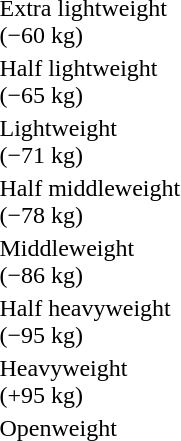<table>
<tr>
<td rowspan=2>Extra lightweight<br>(−60 kg)</td>
<td rowspan=2></td>
<td rowspan=2></td>
<td></td>
</tr>
<tr>
<td></td>
</tr>
<tr>
<td rowspan=2>Half lightweight<br>(−65 kg)</td>
<td rowspan=2></td>
<td rowspan=2></td>
<td></td>
</tr>
<tr>
<td></td>
</tr>
<tr>
<td rowspan=2>Lightweight<br>(−71 kg)</td>
<td rowspan=2></td>
<td rowspan=2></td>
<td></td>
</tr>
<tr>
<td></td>
</tr>
<tr>
<td rowspan=2>Half middleweight<br>(−78 kg)</td>
<td rowspan=2></td>
<td rowspan=2></td>
<td></td>
</tr>
<tr>
<td></td>
</tr>
<tr>
<td rowspan=2>Middleweight<br>(−86 kg)</td>
<td rowspan=2></td>
<td rowspan=2></td>
<td></td>
</tr>
<tr>
<td></td>
</tr>
<tr>
<td rowspan=2>Half heavyweight<br>(−95 kg)</td>
<td rowspan=2></td>
<td rowspan=2></td>
<td></td>
</tr>
<tr>
<td></td>
</tr>
<tr>
<td rowspan=2>Heavyweight<br>(+95 kg)</td>
<td rowspan=2></td>
<td rowspan=2></td>
<td></td>
</tr>
<tr>
<td></td>
</tr>
<tr>
<td rowspan=2>Openweight</td>
<td rowspan=2></td>
<td rowspan=2></td>
<td></td>
</tr>
<tr>
<td></td>
</tr>
</table>
